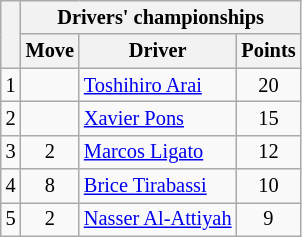<table class="wikitable" style="font-size:85%;">
<tr>
<th rowspan="2"></th>
<th colspan="3">Drivers' championships</th>
</tr>
<tr>
<th>Move</th>
<th>Driver</th>
<th>Points</th>
</tr>
<tr>
<td align="center">1</td>
<td align="center"></td>
<td> <a href='#'>Toshihiro Arai</a></td>
<td align="center">20</td>
</tr>
<tr>
<td align="center">2</td>
<td align="center"></td>
<td> <a href='#'>Xavier Pons</a></td>
<td align="center">15</td>
</tr>
<tr>
<td align="center">3</td>
<td align="center"> 2</td>
<td> <a href='#'>Marcos Ligato</a></td>
<td align="center">12</td>
</tr>
<tr>
<td align="center">4</td>
<td align="center"> 8</td>
<td> <a href='#'>Brice Tirabassi</a></td>
<td align="center">10</td>
</tr>
<tr>
<td align="center">5</td>
<td align="center"> 2</td>
<td> <a href='#'>Nasser Al-Attiyah</a></td>
<td align="center">9</td>
</tr>
</table>
